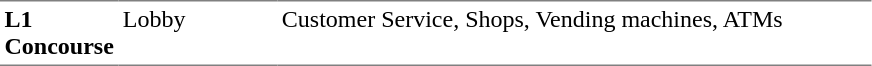<table table border=0 cellspacing=0 cellpadding=3>
<tr>
<td style="border-bottom:solid 1px gray; border-top:solid 1px gray;" valign=top width=50><strong>L1<br>Concourse</strong></td>
<td style="border-bottom:solid 1px gray; border-top:solid 1px gray;" valign=top width=100>Lobby</td>
<td style="border-bottom:solid 1px gray; border-top:solid 1px gray;" valign=top width=390>Customer Service, Shops, Vending machines, ATMs</td>
</tr>
</table>
